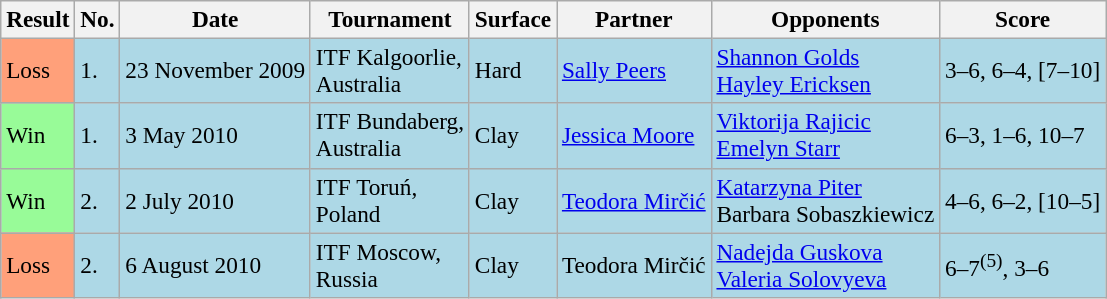<table class="sortable wikitable" style=font-size:97%>
<tr>
<th>Result</th>
<th>No.</th>
<th>Date</th>
<th>Tournament</th>
<th>Surface</th>
<th>Partner</th>
<th>Opponents</th>
<th class="unsortable">Score</th>
</tr>
<tr style="background:lightblue;">
<td style="background:#ffa07a;">Loss</td>
<td>1.</td>
<td>23 November 2009</td>
<td>ITF Kalgoorlie, <br>Australia</td>
<td>Hard</td>
<td> <a href='#'>Sally Peers</a></td>
<td> <a href='#'>Shannon Golds</a> <br>  <a href='#'>Hayley Ericksen</a></td>
<td>3–6, 6–4, [7–10]</td>
</tr>
<tr style="background:lightblue;">
<td bgcolor=98FB98>Win</td>
<td>1.</td>
<td>3 May 2010</td>
<td>ITF Bundaberg, <br>Australia</td>
<td>Clay</td>
<td> <a href='#'>Jessica Moore</a></td>
<td> <a href='#'>Viktorija Rajicic</a> <br>  <a href='#'>Emelyn Starr</a></td>
<td>6–3, 1–6, 10–7</td>
</tr>
<tr style="background:lightblue;">
<td bgcolor="98FB98">Win</td>
<td>2.</td>
<td>2 July 2010</td>
<td>ITF Toruń, <br>Poland</td>
<td>Clay</td>
<td> <a href='#'>Teodora Mirčić</a></td>
<td> <a href='#'>Katarzyna Piter</a> <br>  Barbara Sobaszkiewicz</td>
<td>4–6, 6–2, [10–5]</td>
</tr>
<tr style="background:lightblue;">
<td style="background:#ffa07a;">Loss</td>
<td>2.</td>
<td>6 August 2010</td>
<td>ITF Moscow, <br>Russia</td>
<td>Clay</td>
<td> Teodora Mirčić</td>
<td> <a href='#'>Nadejda Guskova</a> <br>  <a href='#'>Valeria Solovyeva</a></td>
<td>6–7<sup>(5)</sup>, 3–6</td>
</tr>
</table>
